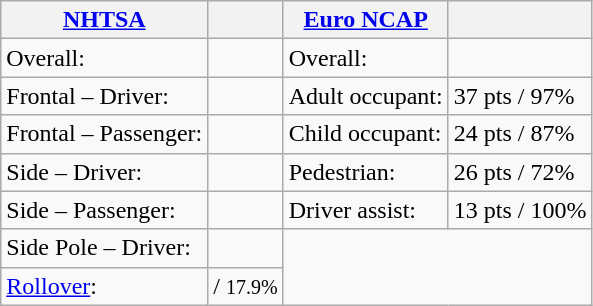<table class="wikitable">
<tr>
<th><a href='#'>NHTSA</a></th>
<th></th>
<th><a href='#'>Euro NCAP</a></th>
<th></th>
</tr>
<tr>
<td>Overall:</td>
<td></td>
<td>Overall:</td>
<td></td>
</tr>
<tr>
<td>Frontal – Driver:</td>
<td></td>
<td>Adult occupant:</td>
<td>37 pts / 97%</td>
</tr>
<tr>
<td>Frontal – Passenger:</td>
<td></td>
<td>Child occupant:</td>
<td>24 pts / 87%</td>
</tr>
<tr>
<td>Side – Driver:</td>
<td></td>
<td>Pedestrian:</td>
<td>26 pts / 72%</td>
</tr>
<tr>
<td>Side – Passenger:</td>
<td></td>
<td>Driver assist:</td>
<td>13 pts / 100%</td>
</tr>
<tr>
<td>Side Pole – Driver:</td>
<td></td>
</tr>
<tr>
<td><a href='#'>Rollover</a>:</td>
<td> / <small>17.9%</small></td>
</tr>
</table>
